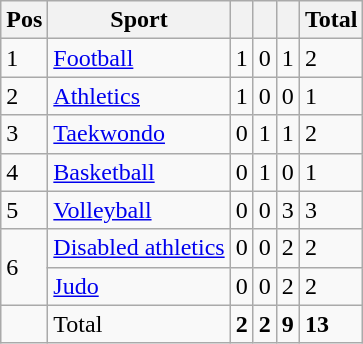<table class="wikitable">
<tr>
<th>Pos</th>
<th>Sport</th>
<th bgcolor="gold"></th>
<th bgcolor="silver"></th>
<th bgcolor="CC9966"></th>
<th>Total</th>
</tr>
<tr>
<td>1</td>
<td><a href='#'>Football</a></td>
<td>1</td>
<td>0</td>
<td>1</td>
<td>2</td>
</tr>
<tr>
<td>2</td>
<td><a href='#'>Athletics</a></td>
<td>1</td>
<td>0</td>
<td>0</td>
<td>1</td>
</tr>
<tr>
<td>3</td>
<td><a href='#'>Taekwondo</a></td>
<td>0</td>
<td>1</td>
<td>1</td>
<td>2</td>
</tr>
<tr>
<td>4</td>
<td><a href='#'>Basketball</a></td>
<td>0</td>
<td>1</td>
<td>0</td>
<td>1</td>
</tr>
<tr>
<td>5</td>
<td><a href='#'>Volleyball</a></td>
<td>0</td>
<td>0</td>
<td>3</td>
<td>3</td>
</tr>
<tr>
<td rowspan=2>6</td>
<td><a href='#'>Disabled athletics</a></td>
<td>0</td>
<td>0</td>
<td>2</td>
<td>2</td>
</tr>
<tr>
<td><a href='#'>Judo</a></td>
<td>0</td>
<td>0</td>
<td>2</td>
<td>2</td>
</tr>
<tr>
<td></td>
<td>Total</td>
<td><strong> 2 </strong></td>
<td><strong> 2 </strong></td>
<td><strong> 9 </strong></td>
<td><strong>13</strong></td>
</tr>
</table>
